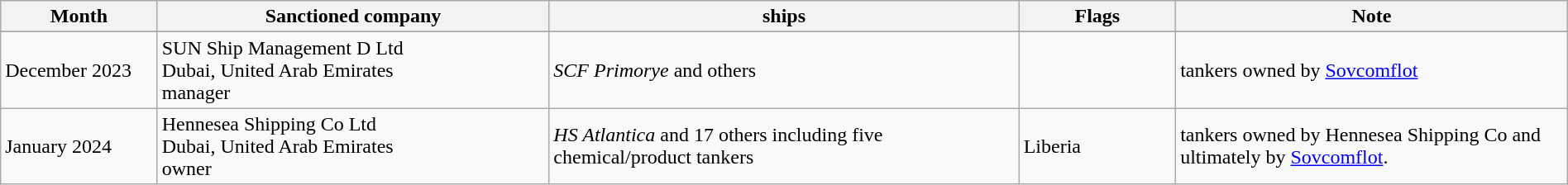<table class="wikitable sortable" style="margin:auto; width:100%;">
<tr>
<th style="text-align:center; width:10%;">Month</th>
<th style="text-align:center; width:25%;">Sanctioned company</th>
<th style="text-align:center; width:30%;">ships</th>
<th style="text-align:center; width:10%;">Flags</th>
<th style="text-align:center; width:25%;">Note</th>
</tr>
<tr>
</tr>
<tr>
<td>December 2023</td>
<td>SUN Ship Management D Ltd <br> Dubai, United Arab Emirates<br> manager</td>
<td><em>SCF Primorye</em> and others</td>
<td></td>
<td>tankers owned by <a href='#'>Sovcomflot</a></td>
</tr>
<tr>
<td>January 2024</td>
<td>Hennesea Shipping Co Ltd <br>Dubai, United Arab Emirates <br> owner</td>
<td><em>HS Atlantica</em> and 17 others including five chemical/product tankers</td>
<td>Liberia</td>
<td>tankers owned by Hennesea Shipping Co and ultimately by <a href='#'>Sovcomflot</a>.</td>
</tr>
</table>
